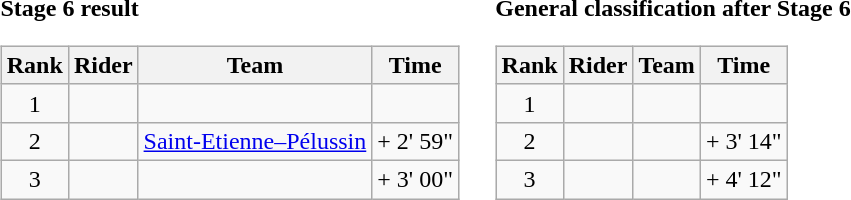<table>
<tr>
<td><strong>Stage 6 result</strong><br><table class="wikitable">
<tr>
<th scope="col">Rank</th>
<th scope="col">Rider</th>
<th scope="col">Team</th>
<th scope="col">Time</th>
</tr>
<tr>
<td style="text-align:center;">1</td>
<td></td>
<td></td>
<td style="text-align:right;"></td>
</tr>
<tr>
<td style="text-align:center;">2</td>
<td></td>
<td><a href='#'>Saint-Etienne–Pélussin</a></td>
<td style="text-align:right;">+ 2' 59"</td>
</tr>
<tr>
<td style="text-align:center;">3</td>
<td></td>
<td></td>
<td style="text-align:right;">+ 3' 00"</td>
</tr>
</table>
</td>
<td></td>
<td><strong>General classification after Stage 6</strong><br><table class="wikitable">
<tr>
<th scope="col">Rank</th>
<th scope="col">Rider</th>
<th scope="col">Team</th>
<th scope="col">Time</th>
</tr>
<tr>
<td style="text-align:center;">1</td>
<td></td>
<td></td>
<td style="text-align:right;"></td>
</tr>
<tr>
<td style="text-align:center;">2</td>
<td></td>
<td></td>
<td style="text-align:right;">+ 3' 14"</td>
</tr>
<tr>
<td style="text-align:center;">3</td>
<td></td>
<td></td>
<td style="text-align:right;">+ 4' 12"</td>
</tr>
</table>
</td>
</tr>
</table>
